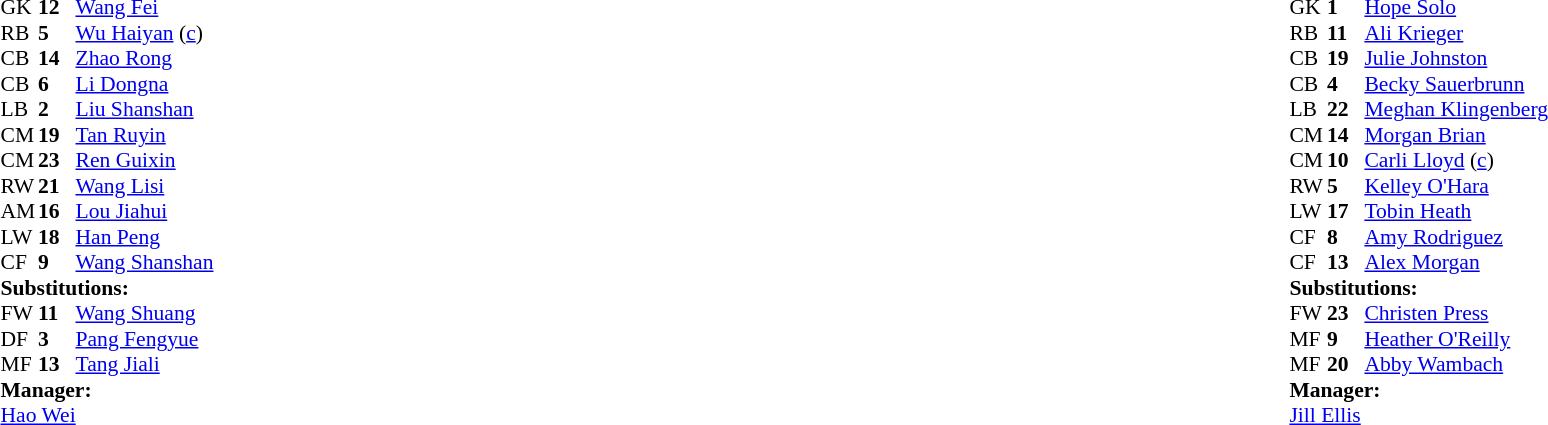<table width="100%">
<tr>
<td valign="top" width="50%"><br><table style="font-size: 90%" cellspacing="0" cellpadding="0">
<tr>
<th width="25"></th>
<th width="25"></th>
</tr>
<tr>
<td>GK</td>
<td><strong>12</strong></td>
<td><a href='#'>Wang Fei</a></td>
</tr>
<tr>
<td>RB</td>
<td><strong>5</strong></td>
<td><a href='#'>Wu Haiyan</a> (<a href='#'>c</a>)</td>
<td></td>
</tr>
<tr>
<td>CB</td>
<td><strong>14</strong></td>
<td><a href='#'>Zhao Rong</a></td>
</tr>
<tr>
<td>CB</td>
<td><strong>6</strong></td>
<td><a href='#'>Li Dongna</a></td>
</tr>
<tr>
<td>LB</td>
<td><strong>2</strong></td>
<td><a href='#'>Liu Shanshan</a></td>
</tr>
<tr>
<td>CM</td>
<td><strong>19</strong></td>
<td><a href='#'>Tan Ruyin</a></td>
<td></td>
<td></td>
</tr>
<tr>
<td>CM</td>
<td><strong>23</strong></td>
<td><a href='#'>Ren Guixin</a></td>
</tr>
<tr>
<td>RW</td>
<td><strong>21</strong></td>
<td><a href='#'>Wang Lisi</a></td>
</tr>
<tr>
<td>AM</td>
<td><strong>16</strong></td>
<td><a href='#'>Lou Jiahui</a></td>
<td></td>
<td></td>
</tr>
<tr>
<td>LW</td>
<td><strong>18</strong></td>
<td><a href='#'>Han Peng</a></td>
<td></td>
<td></td>
</tr>
<tr>
<td>CF</td>
<td><strong>9</strong></td>
<td><a href='#'>Wang Shanshan</a></td>
</tr>
<tr>
<td colspan=3><strong>Substitutions:</strong></td>
</tr>
<tr>
<td>FW</td>
<td><strong>11</strong></td>
<td><a href='#'>Wang Shuang</a></td>
<td></td>
<td></td>
</tr>
<tr>
<td>DF</td>
<td><strong>3</strong></td>
<td><a href='#'>Pang Fengyue</a></td>
<td></td>
<td></td>
</tr>
<tr>
<td>MF</td>
<td><strong>13</strong></td>
<td><a href='#'>Tang Jiali</a></td>
<td></td>
<td></td>
</tr>
<tr>
<td colspan=3><strong>Manager:</strong></td>
</tr>
<tr>
<td colspan=3><a href='#'>Hao Wei</a></td>
</tr>
</table>
</td>
<td valign="top"></td>
<td valign="top" width="50%"><br><table style="font-size: 90%" cellspacing="0" cellpadding="0" align="center">
<tr>
<th width=25></th>
<th width=25></th>
</tr>
<tr>
<td>GK</td>
<td><strong>1</strong></td>
<td><a href='#'>Hope Solo</a></td>
</tr>
<tr>
<td>RB</td>
<td><strong>11</strong></td>
<td><a href='#'>Ali Krieger</a></td>
</tr>
<tr>
<td>CB</td>
<td><strong>19</strong></td>
<td><a href='#'>Julie Johnston</a></td>
</tr>
<tr>
<td>CB</td>
<td><strong>4</strong></td>
<td><a href='#'>Becky Sauerbrunn</a></td>
</tr>
<tr>
<td>LB</td>
<td><strong>22</strong></td>
<td><a href='#'>Meghan Klingenberg</a></td>
</tr>
<tr>
<td>CM</td>
<td><strong>14</strong></td>
<td><a href='#'>Morgan Brian</a></td>
</tr>
<tr>
<td>CM</td>
<td><strong>10</strong></td>
<td><a href='#'>Carli Lloyd</a> (<a href='#'>c</a>)</td>
</tr>
<tr>
<td>RW</td>
<td><strong>5</strong></td>
<td><a href='#'>Kelley O'Hara</a></td>
<td></td>
<td></td>
</tr>
<tr>
<td>LW</td>
<td><strong>17</strong></td>
<td><a href='#'>Tobin Heath</a></td>
</tr>
<tr>
<td>CF</td>
<td><strong>8</strong></td>
<td><a href='#'>Amy Rodriguez</a></td>
<td></td>
<td></td>
</tr>
<tr>
<td>CF</td>
<td><strong>13</strong></td>
<td><a href='#'>Alex Morgan</a></td>
<td></td>
<td></td>
</tr>
<tr>
<td colspan=3><strong>Substitutions:</strong></td>
</tr>
<tr>
<td>FW</td>
<td><strong>23</strong></td>
<td><a href='#'>Christen Press</a></td>
<td></td>
<td></td>
</tr>
<tr>
<td>MF</td>
<td><strong>9</strong></td>
<td><a href='#'>Heather O'Reilly</a></td>
<td></td>
<td></td>
</tr>
<tr>
<td>MF</td>
<td><strong>20</strong></td>
<td><a href='#'>Abby Wambach</a></td>
<td></td>
<td></td>
</tr>
<tr>
<td colspan=3><strong>Manager:</strong></td>
</tr>
<tr>
<td colspan=3><a href='#'>Jill Ellis</a></td>
</tr>
</table>
</td>
</tr>
</table>
